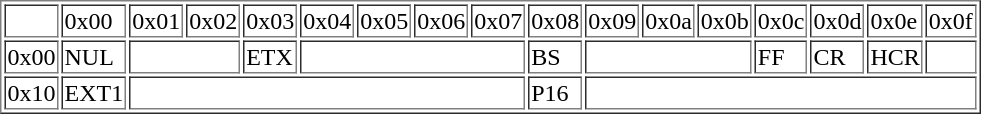<table border=1>
<tr>
<td> </td>
<td>0x00</td>
<td>0x01</td>
<td>0x02</td>
<td>0x03</td>
<td>0x04</td>
<td>0x05</td>
<td>0x06</td>
<td>0x07</td>
<td>0x08</td>
<td>0x09</td>
<td>0x0a</td>
<td>0x0b</td>
<td>0x0c</td>
<td>0x0d</td>
<td>0x0e</td>
<td>0x0f</td>
</tr>
<tr>
<td>0x00</td>
<td>NUL</td>
<td colspan=2> </td>
<td>ETX</td>
<td colspan=4> </td>
<td>BS</td>
<td colspan=3> </td>
<td>FF</td>
<td>CR</td>
<td>HCR</td>
<td> </td>
</tr>
<tr>
<td>0x10</td>
<td>EXT1</td>
<td colspan=7> </td>
<td>P16</td>
<td colspan=7> </td>
</tr>
</table>
